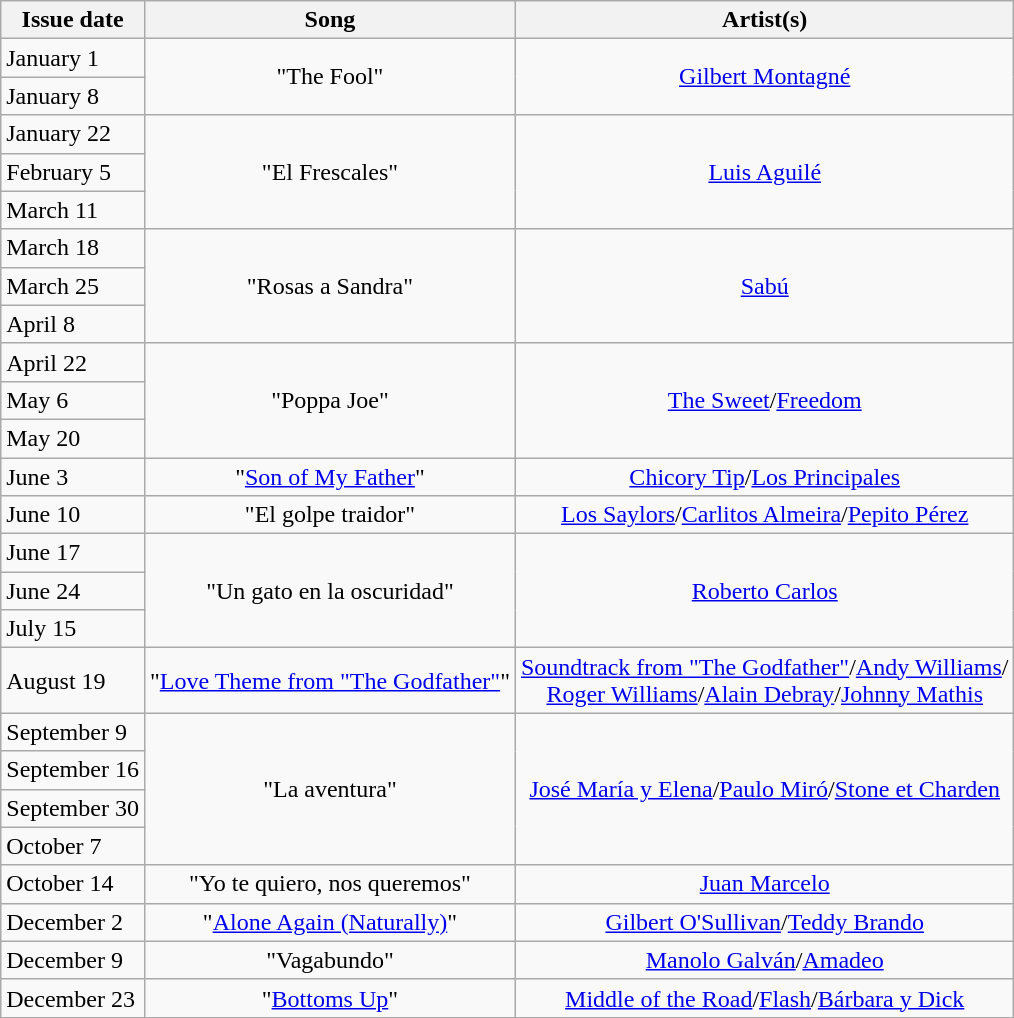<table class="wikitable">
<tr>
<th>Issue date</th>
<th>Song</th>
<th>Artist(s)</th>
</tr>
<tr>
<td>January 1</td>
<td align="center" rowspan="2">"The Fool"</td>
<td align="center" rowspan="2"><a href='#'>Gilbert Montagné</a></td>
</tr>
<tr>
<td>January 8</td>
</tr>
<tr>
<td>January 22</td>
<td align="center" rowspan="3">"El Frescales"</td>
<td align="center" rowspan="3"><a href='#'>Luis Aguilé</a></td>
</tr>
<tr>
<td>February 5</td>
</tr>
<tr>
<td>March 11</td>
</tr>
<tr>
<td>March 18</td>
<td align="center" rowspan="3">"Rosas a Sandra"</td>
<td align="center" rowspan="3"><a href='#'>Sabú</a></td>
</tr>
<tr>
<td>March 25</td>
</tr>
<tr>
<td>April 8</td>
</tr>
<tr>
<td>April 22</td>
<td align="center" rowspan="3">"Poppa Joe"</td>
<td align="center" rowspan="3"><a href='#'>The Sweet</a>/<a href='#'>Freedom</a></td>
</tr>
<tr>
<td>May 6</td>
</tr>
<tr>
<td>May 20</td>
</tr>
<tr>
<td>June 3</td>
<td align="center">"<a href='#'>Son of My Father</a>"</td>
<td align="center"><a href='#'>Chicory Tip</a>/<a href='#'>Los Principales</a></td>
</tr>
<tr>
<td>June 10</td>
<td align="center">"El golpe traidor"</td>
<td align="center"><a href='#'>Los Saylors</a>/<a href='#'>Carlitos Almeira</a>/<a href='#'>Pepito Pérez</a></td>
</tr>
<tr>
<td>June 17</td>
<td align="center" rowspan="3">"Un gato en la oscuridad"</td>
<td align="center" rowspan="3"><a href='#'>Roberto Carlos</a></td>
</tr>
<tr>
<td>June 24</td>
</tr>
<tr>
<td>July 15</td>
</tr>
<tr>
<td>August 19</td>
<td align="center">"<a href='#'>Love Theme from "The Godfather"</a>"</td>
<td align="center"><a href='#'>Soundtrack from "The Godfather"</a>/<a href='#'>Andy Williams</a>/<br><a href='#'>Roger Williams</a>/<a href='#'>Alain Debray</a>/<a href='#'>Johnny Mathis</a></td>
</tr>
<tr>
<td>September 9</td>
<td align="center" rowspan="4">"La aventura"</td>
<td align="center" rowspan="4"><a href='#'>José María y Elena</a>/<a href='#'>Paulo Miró</a>/<a href='#'>Stone et Charden</a></td>
</tr>
<tr>
<td>September 16</td>
</tr>
<tr>
<td>September 30</td>
</tr>
<tr>
<td>October 7</td>
</tr>
<tr>
<td>October 14</td>
<td align="center">"Yo te quiero, nos queremos"</td>
<td align="center"><a href='#'>Juan Marcelo</a></td>
</tr>
<tr>
<td>December 2</td>
<td align="center">"<a href='#'>Alone Again (Naturally)</a>"</td>
<td align="center"><a href='#'>Gilbert O'Sullivan</a>/<a href='#'>Teddy Brando</a></td>
</tr>
<tr>
<td>December 9</td>
<td align="center">"Vagabundo"</td>
<td align="center"><a href='#'>Manolo Galván</a>/<a href='#'>Amadeo</a></td>
</tr>
<tr>
<td>December 23</td>
<td align="center">"<a href='#'>Bottoms Up</a>"</td>
<td align="center"><a href='#'>Middle of the Road</a>/<a href='#'>Flash</a>/<a href='#'>Bárbara y Dick</a></td>
</tr>
</table>
